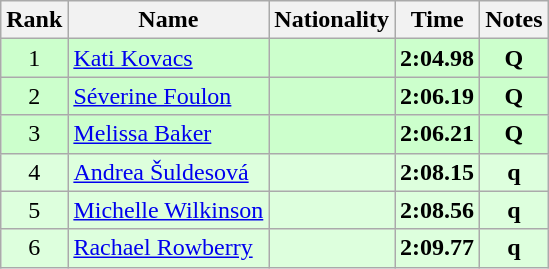<table class="wikitable sortable" style="text-align:center">
<tr>
<th>Rank</th>
<th>Name</th>
<th>Nationality</th>
<th>Time</th>
<th>Notes</th>
</tr>
<tr bgcolor=ccffcc>
<td>1</td>
<td align=left><a href='#'>Kati Kovacs</a></td>
<td align=left></td>
<td><strong>2:04.98</strong></td>
<td><strong>Q</strong></td>
</tr>
<tr bgcolor=ccffcc>
<td>2</td>
<td align=left><a href='#'>Séverine Foulon</a></td>
<td align=left></td>
<td><strong>2:06.19</strong></td>
<td><strong>Q</strong></td>
</tr>
<tr bgcolor=ccffcc>
<td>3</td>
<td align=left><a href='#'>Melissa Baker</a></td>
<td align=left></td>
<td><strong>2:06.21</strong></td>
<td><strong>Q</strong></td>
</tr>
<tr bgcolor=ddffdd>
<td>4</td>
<td align=left><a href='#'>Andrea Šuldesová</a></td>
<td align=left></td>
<td><strong>2:08.15</strong></td>
<td><strong>q</strong></td>
</tr>
<tr bgcolor=ddffdd>
<td>5</td>
<td align=left><a href='#'>Michelle Wilkinson</a></td>
<td align=left></td>
<td><strong>2:08.56</strong></td>
<td><strong>q</strong></td>
</tr>
<tr bgcolor=ddffdd>
<td>6</td>
<td align=left><a href='#'>Rachael Rowberry</a></td>
<td align=left></td>
<td><strong>2:09.77</strong></td>
<td><strong>q</strong></td>
</tr>
</table>
